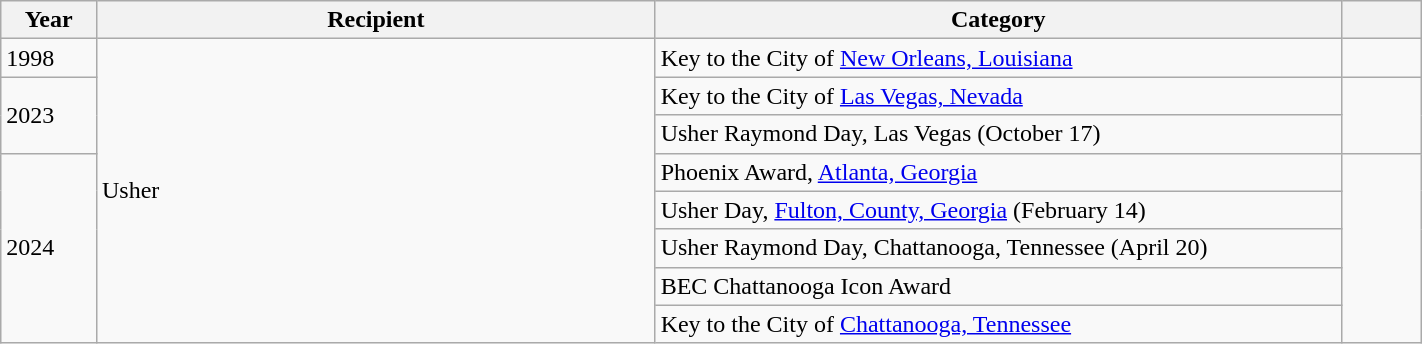<table class="wikitable" style="width:75%;">
<tr>
<th width="6%" scope="col">Year</th>
<th width="35%" scope="col">Recipient</th>
<th width="43%" scope="col">Category</th>
<th width="5%" scope="col"></th>
</tr>
<tr>
<td>1998</td>
<td rowspan="8">Usher</td>
<td>Key to the City of <a href='#'>New Orleans, Louisiana</a></td>
<td></td>
</tr>
<tr>
<td rowspan="2">2023</td>
<td>Key to the City of <a href='#'>Las Vegas, Nevada</a></td>
<td rowspan="2"></td>
</tr>
<tr>
<td>Usher Raymond Day, Las Vegas (October 17)</td>
</tr>
<tr>
<td rowspan="5">2024</td>
<td>Phoenix Award, <a href='#'>Atlanta, Georgia</a></td>
<td rowspan="5"></td>
</tr>
<tr>
<td>Usher Day, <a href='#'>Fulton, County, Georgia</a> (February 14)</td>
</tr>
<tr>
<td>Usher Raymond Day, Chattanooga, Tennessee (April 20)</td>
</tr>
<tr>
<td>BEC Chattanooga Icon Award</td>
</tr>
<tr>
<td>Key to the City of <a href='#'>Chattanooga, Tennessee</a></td>
</tr>
</table>
